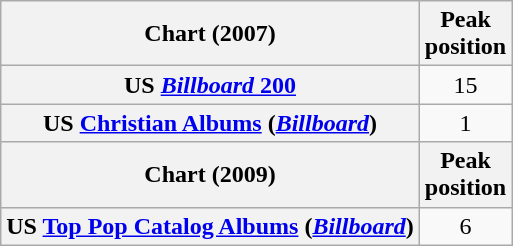<table class="wikitable sortable plainrowheaders">
<tr>
<th scope="col">Chart (2007)</th>
<th scope="col">Peak<br>position</th>
</tr>
<tr>
<th scope="row">US <a href='#'><em>Billboard</em> 200</a></th>
<td style="text-align:center;">15</td>
</tr>
<tr>
<th scope="row">US <a href='#'>Christian Albums</a> (<em><a href='#'>Billboard</a></em>)</th>
<td style="text-align:center;">1</td>
</tr>
<tr>
<th scope="col">Chart (2009)</th>
<th scope="col">Peak<br>position</th>
</tr>
<tr>
<th scope="row">US  <a href='#'>Top Pop Catalog Albums</a> (<em><a href='#'>Billboard</a></em>)</th>
<td style="text-align:center;">6</td>
</tr>
</table>
